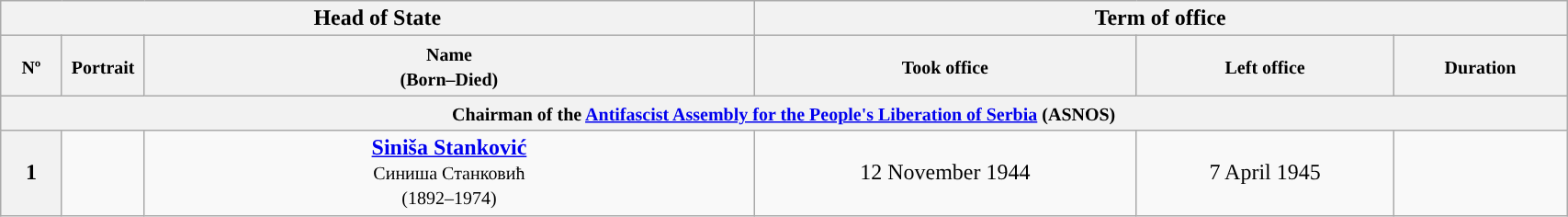<table class="wikitable" style="text-align:center; width:90%">
<tr>
<th width=35% colspan=3>Head of State</th>
<th width=40% colspan=3>Term of office</th>
</tr>
<tr>
<th width=3%><small>Nº</small></th>
<th><small>Portrait</small></th>
<th width=30%><small>Name<br>(Born–Died)</small></th>
<th><small>Took office</small></th>
<th><small>Left office</small></th>
<th><small>Duration</small></th>
</tr>
<tr>
<th colspan=8><small>Chairman of the <a href='#'>Antifascist Assembly for the People's Liberation of Serbia</a> (ASNOS)</small></th>
</tr>
<tr>
<th style="background:">1</th>
<td></td>
<td><strong><a href='#'>Siniša Stanković</a></strong><br><small>Синиша Станковић<br>(1892–1974)</small></td>
<td>12 November 1944</td>
<td>7 April 1945</td>
<td></td>
</tr>
</table>
